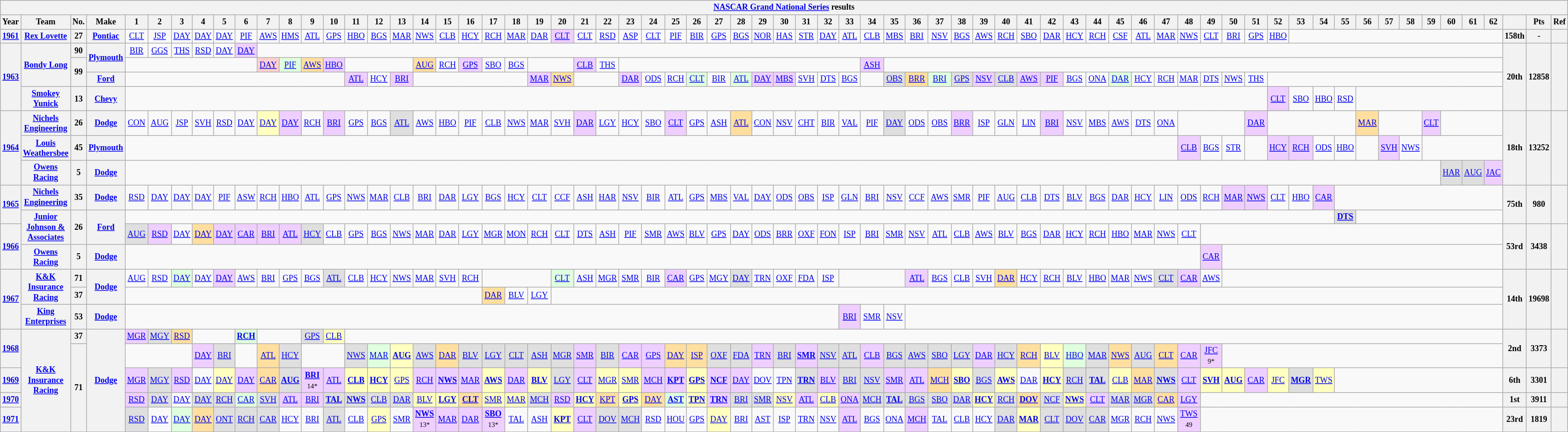<table class="wikitable" style="text-align:center; font-size:75%">
<tr>
<th colspan="69"><a href='#'>NASCAR Grand National Series</a> results</th>
</tr>
<tr>
<th>Year</th>
<th>Team</th>
<th>No.</th>
<th>Make</th>
<th>1</th>
<th>2</th>
<th>3</th>
<th>4</th>
<th>5</th>
<th>6</th>
<th>7</th>
<th>8</th>
<th>9</th>
<th>10</th>
<th>11</th>
<th>12</th>
<th>13</th>
<th>14</th>
<th>15</th>
<th>16</th>
<th>17</th>
<th>18</th>
<th>19</th>
<th>20</th>
<th>21</th>
<th>22</th>
<th>23</th>
<th>24</th>
<th>25</th>
<th>26</th>
<th>27</th>
<th>28</th>
<th>29</th>
<th>30</th>
<th>31</th>
<th>32</th>
<th>33</th>
<th>34</th>
<th>35</th>
<th>36</th>
<th>37</th>
<th>38</th>
<th>39</th>
<th>40</th>
<th>41</th>
<th>42</th>
<th>43</th>
<th>44</th>
<th>45</th>
<th>46</th>
<th>47</th>
<th>48</th>
<th>49</th>
<th>50</th>
<th>51</th>
<th>52</th>
<th>53</th>
<th>54</th>
<th>55</th>
<th>56</th>
<th>57</th>
<th>58</th>
<th>59</th>
<th>60</th>
<th>61</th>
<th>62</th>
<th></th>
<th>Pts</th>
<th>Ref</th>
</tr>
<tr>
<th><a href='#'>1961</a></th>
<th><a href='#'>Rex Lovette</a></th>
<th>27</th>
<th><a href='#'>Pontiac</a></th>
<td><a href='#'>CLT</a></td>
<td><a href='#'>JSP</a></td>
<td><a href='#'>DAY</a></td>
<td><a href='#'>DAY</a></td>
<td><a href='#'>DAY</a></td>
<td><a href='#'>PIF</a></td>
<td><a href='#'>AWS</a></td>
<td><a href='#'>HMS</a></td>
<td><a href='#'>ATL</a></td>
<td><a href='#'>GPS</a></td>
<td><a href='#'>HBO</a></td>
<td><a href='#'>BGS</a></td>
<td><a href='#'>MAR</a></td>
<td><a href='#'>NWS</a></td>
<td><a href='#'>CLB</a></td>
<td><a href='#'>HCY</a></td>
<td><a href='#'>RCH</a></td>
<td><a href='#'>MAR</a></td>
<td><a href='#'>DAR</a></td>
<td style="background:#EFCFFF;"><a href='#'>CLT</a><br></td>
<td><a href='#'>CLT</a></td>
<td><a href='#'>RSD</a></td>
<td><a href='#'>ASP</a></td>
<td><a href='#'>CLT</a></td>
<td><a href='#'>PIF</a></td>
<td><a href='#'>BIR</a></td>
<td><a href='#'>GPS</a></td>
<td><a href='#'>BGS</a></td>
<td><a href='#'>NOR</a></td>
<td><a href='#'>HAS</a></td>
<td><a href='#'>STR</a></td>
<td><a href='#'>DAY</a></td>
<td><a href='#'>ATL</a></td>
<td><a href='#'>CLB</a></td>
<td><a href='#'>MBS</a></td>
<td><a href='#'>BRI</a></td>
<td><a href='#'>NSV</a></td>
<td><a href='#'>BGS</a></td>
<td><a href='#'>AWS</a></td>
<td><a href='#'>RCH</a></td>
<td><a href='#'>SBO</a></td>
<td><a href='#'>DAR</a></td>
<td><a href='#'>HCY</a></td>
<td><a href='#'>RCH</a></td>
<td><a href='#'>CSF</a></td>
<td><a href='#'>ATL</a></td>
<td><a href='#'>MAR</a></td>
<td><a href='#'>NWS</a></td>
<td><a href='#'>CLT</a></td>
<td><a href='#'>BRI</a></td>
<td><a href='#'>GPS</a></td>
<td><a href='#'>HBO</a></td>
<td colspan=10></td>
<th>158th</th>
<th>-</th>
<th></th>
</tr>
<tr>
<th rowspan=4><a href='#'>1963</a></th>
<th rowspan=3><a href='#'>Bondy Long</a></th>
<th>90</th>
<th rowspan=2><a href='#'>Plymouth</a></th>
<td><a href='#'>BIR</a></td>
<td><a href='#'>GGS</a></td>
<td><a href='#'>THS</a></td>
<td><a href='#'>RSD</a></td>
<td><a href='#'>DAY</a></td>
<td style="background:#EFCFFF;"><a href='#'>DAY</a><br></td>
<td colspan=56></td>
<th rowspan=4>20th</th>
<th rowspan=4>12858</th>
<th rowspan=4></th>
</tr>
<tr>
<th rowspan=2>99</th>
<td colspan=6></td>
<td style="background:#FFCFCF;"><a href='#'>DAY</a><br></td>
<td style="background:#DFFFDF;"><a href='#'>PIF</a><br></td>
<td style="background:#FFDF9F;"><a href='#'>AWS</a><br></td>
<td style="background:#EFCFFF;"><a href='#'>HBO</a><br></td>
<td colspan=3></td>
<td style="background:#FFDF9F;"><a href='#'>AUG</a><br></td>
<td><a href='#'>RCH</a></td>
<td style="background:#EFCFFF;"><a href='#'>GPS</a><br></td>
<td><a href='#'>SBO</a></td>
<td><a href='#'>BGS</a></td>
<td colspan=2></td>
<td style="background:#EFCFFF;"><a href='#'>CLB</a><br></td>
<td><a href='#'>THS</a></td>
<td colspan=11></td>
<td style="background:#EFCFFF;"><a href='#'>ASH</a><br></td>
<td colspan=28></td>
</tr>
<tr>
<th><a href='#'>Ford</a></th>
<td colspan=10></td>
<td style="background:#EFCFFF;"><a href='#'>ATL</a><br></td>
<td><a href='#'>HCY</a></td>
<td style="background:#EFCFFF;"><a href='#'>BRI</a><br></td>
<td colspan=5></td>
<td style="background:#EFCFFF;"><a href='#'>MAR</a><br></td>
<td style="background:#FFDF9F;"><a href='#'>NWS</a><br></td>
<td colspan=2></td>
<td style="background:#EFCFFF;"><a href='#'>DAR</a><br></td>
<td><a href='#'>ODS</a></td>
<td><a href='#'>RCH</a></td>
<td style="background:#DFFFDF;"><a href='#'>CLT</a><br></td>
<td><a href='#'>BIR</a></td>
<td style="background:#DFFFDF;"><a href='#'>ATL</a><br></td>
<td style="background:#EFCFFF;"><a href='#'>DAY</a><br></td>
<td style="background:#EFCFFF;"><a href='#'>MBS</a><br></td>
<td><a href='#'>SVH</a></td>
<td><a href='#'>DTS</a></td>
<td><a href='#'>BGS</a></td>
<td></td>
<td style="background:#DFDFDF;"><a href='#'>OBS</a><br></td>
<td style="background:#FFDF9F;"><a href='#'>BRR</a><br></td>
<td style="background:#DFFFDF;"><a href='#'>BRI</a><br></td>
<td style="background:#DFDFDF;"><a href='#'>GPS</a><br></td>
<td style="background:#EFCFFF;"><a href='#'>NSV</a><br></td>
<td style="background:#DFDFDF;"><a href='#'>CLB</a><br></td>
<td style="background:#EFCFFF;"><a href='#'>AWS</a><br></td>
<td style="background:#EFCFFF;"><a href='#'>PIF</a><br></td>
<td><a href='#'>BGS</a></td>
<td><a href='#'>ONA</a></td>
<td style="background:#DFFFDF;"><a href='#'>DAR</a><br></td>
<td><a href='#'>HCY</a></td>
<td><a href='#'>RCH</a></td>
<td><a href='#'>MAR</a></td>
<td><a href='#'>DTS</a></td>
<td><a href='#'>NWS</a></td>
<td><a href='#'>THS</a></td>
</tr>
<tr>
<th><a href='#'>Smokey Yunick</a></th>
<th>13</th>
<th><a href='#'>Chevy</a></th>
<td colspan=51></td>
<td style="background:#EFCFFF;"><a href='#'>CLT</a><br></td>
<td><a href='#'>SBO</a></td>
<td><a href='#'>HBO</a></td>
<td><a href='#'>RSD</a></td>
<td colspan=7></td>
</tr>
<tr>
<th rowspan=3><a href='#'>1964</a></th>
<th><a href='#'>Nichels Engineering</a></th>
<th>26</th>
<th><a href='#'>Dodge</a></th>
<td><a href='#'>CON</a></td>
<td><a href='#'>AUG</a></td>
<td><a href='#'>JSP</a></td>
<td><a href='#'>SVH</a></td>
<td><a href='#'>RSD</a></td>
<td><a href='#'>DAY</a></td>
<td style="background:#FFFFBF;"><a href='#'>DAY</a><br></td>
<td style="background:#EFCFFF;"><a href='#'>DAY</a><br></td>
<td><a href='#'>RCH</a></td>
<td style="background:#EFCFFF;"><a href='#'>BRI</a><br></td>
<td><a href='#'>GPS</a></td>
<td><a href='#'>BGS</a></td>
<td style="background:#DFDFDF;"><a href='#'>ATL</a><br></td>
<td><a href='#'>AWS</a></td>
<td><a href='#'>HBO</a></td>
<td><a href='#'>PIF</a></td>
<td><a href='#'>CLB</a></td>
<td><a href='#'>NWS</a></td>
<td><a href='#'>MAR</a></td>
<td><a href='#'>SVH</a></td>
<td style="background:#EFCFFF;"><a href='#'>DAR</a><br></td>
<td><a href='#'>LGY</a></td>
<td><a href='#'>HCY</a></td>
<td><a href='#'>SBO</a></td>
<td style="background:#EFCFFF;"><a href='#'>CLT</a><br></td>
<td><a href='#'>GPS</a></td>
<td><a href='#'>ASH</a></td>
<td style="background:#FFDF9F;"><a href='#'>ATL</a><br></td>
<td><a href='#'>CON</a></td>
<td><a href='#'>NSV</a></td>
<td><a href='#'>CHT</a></td>
<td><a href='#'>BIR</a></td>
<td><a href='#'>VAL</a></td>
<td><a href='#'>PIF</a></td>
<td style="background:#DFDFDF;"><a href='#'>DAY</a><br></td>
<td><a href='#'>ODS</a></td>
<td><a href='#'>OBS</a></td>
<td style="background:#EFCFFF;"><a href='#'>BRR</a><br></td>
<td><a href='#'>ISP</a></td>
<td><a href='#'>GLN</a></td>
<td><a href='#'>LIN</a></td>
<td style="background:#EFCFFF;"><a href='#'>BRI</a><br></td>
<td><a href='#'>NSV</a></td>
<td><a href='#'>MBS</a></td>
<td><a href='#'>AWS</a></td>
<td><a href='#'>DTS</a></td>
<td><a href='#'>ONA</a></td>
<td colspan=3></td>
<td style="background:#EFCFFF;"><a href='#'>DAR</a><br></td>
<td colspan=4></td>
<td style="background:#FFDF9F;"><a href='#'>MAR</a><br></td>
<td colspan=2></td>
<td style="background:#EFCFFF;"><a href='#'>CLT</a><br></td>
<td colspan=3></td>
<th rowspan=3>18th</th>
<th rowspan=3>13252</th>
<th rowspan=3></th>
</tr>
<tr>
<th><a href='#'>Louis Weathersbee</a></th>
<th>45</th>
<th><a href='#'>Plymouth</a></th>
<td colspan=47></td>
<td style="background:#EFCFFF;"><a href='#'>CLB</a><br></td>
<td><a href='#'>BGS</a></td>
<td><a href='#'>STR</a></td>
<td></td>
<td style="background:#EFCFFF;"><a href='#'>HCY</a><br></td>
<td style="background:#EFCFFF;"><a href='#'>RCH</a><br></td>
<td><a href='#'>ODS</a></td>
<td><a href='#'>HBO</a></td>
<td></td>
<td style="background:#EFCFFF;"><a href='#'>SVH</a><br></td>
<td><a href='#'>NWS</a></td>
<td colspan=4></td>
</tr>
<tr>
<th><a href='#'>Owens Racing</a></th>
<th>5</th>
<th><a href='#'>Dodge</a></th>
<td colspan=59></td>
<td style="background:#DFDFDF;"><a href='#'>HAR</a><br></td>
<td style="background:#DFDFDF;"><a href='#'>AUG</a><br></td>
<td style="background:#EFCFFF;"><a href='#'>JAC</a><br></td>
</tr>
<tr>
<th rowspan=2><a href='#'>1965</a></th>
<th><a href='#'>Nichels Engineering</a></th>
<th>35</th>
<th><a href='#'>Dodge</a></th>
<td><a href='#'>RSD</a></td>
<td><a href='#'>DAY</a></td>
<td><a href='#'>DAY</a></td>
<td><a href='#'>DAY</a></td>
<td><a href='#'>PIF</a></td>
<td><a href='#'>ASW</a></td>
<td><a href='#'>RCH</a></td>
<td><a href='#'>HBO</a></td>
<td><a href='#'>ATL</a></td>
<td><a href='#'>GPS</a></td>
<td><a href='#'>NWS</a></td>
<td><a href='#'>MAR</a></td>
<td><a href='#'>CLB</a></td>
<td><a href='#'>BRI</a></td>
<td><a href='#'>DAR</a></td>
<td><a href='#'>LGY</a></td>
<td><a href='#'>BGS</a></td>
<td><a href='#'>HCY</a></td>
<td><a href='#'>CLT</a></td>
<td><a href='#'>CCF</a></td>
<td><a href='#'>ASH</a></td>
<td><a href='#'>HAR</a></td>
<td><a href='#'>NSV</a></td>
<td><a href='#'>BIR</a></td>
<td><a href='#'>ATL</a></td>
<td><a href='#'>GPS</a></td>
<td><a href='#'>MBS</a></td>
<td><a href='#'>VAL</a></td>
<td><a href='#'>DAY</a></td>
<td><a href='#'>ODS</a></td>
<td><a href='#'>OBS</a></td>
<td><a href='#'>ISP</a></td>
<td><a href='#'>GLN</a></td>
<td><a href='#'>BRI</a></td>
<td><a href='#'>NSV</a></td>
<td><a href='#'>CCF</a></td>
<td><a href='#'>AWS</a></td>
<td><a href='#'>SMR</a></td>
<td><a href='#'>PIF</a></td>
<td><a href='#'>AUG</a></td>
<td><a href='#'>CLB</a></td>
<td><a href='#'>DTS</a></td>
<td><a href='#'>BLV</a></td>
<td><a href='#'>BGS</a></td>
<td><a href='#'>DAR</a></td>
<td><a href='#'>HCY</a></td>
<td><a href='#'>LIN</a></td>
<td><a href='#'>ODS</a></td>
<td><a href='#'>RCH</a></td>
<td style="background:#EFCFFF;"><a href='#'>MAR</a><br></td>
<td style="background:#EFCFFF;"><a href='#'>NWS</a><br></td>
<td><a href='#'>CLT</a></td>
<td><a href='#'>HBO</a></td>
<td style="background:#EFCFFF;"><a href='#'>CAR</a><br></td>
<td colspan=8></td>
<th rowspan=2>75th</th>
<th rowspan=2>980</th>
<th rowspan=2></th>
</tr>
<tr>
<th rowspan=2><a href='#'>Junior Johnson & Associates</a></th>
<th rowspan=2>26</th>
<th rowspan=2><a href='#'>Ford</a></th>
<td colspan=54></td>
<td style="background:#DFDFDF;"><strong><a href='#'>DTS</a></strong><br></td>
<td colspan=7></td>
</tr>
<tr>
<th rowspan=2><a href='#'>1966</a></th>
<td style="background:#DFDFDF;"><a href='#'>AUG</a><br></td>
<td style="background:#EFCFFF;"><a href='#'>RSD</a><br></td>
<td><a href='#'>DAY</a></td>
<td style="background:#FFDF9F;"><a href='#'>DAY</a><br></td>
<td style="background:#EFCFFF;"><a href='#'>DAY</a><br></td>
<td style="background:#EFCFFF;"><a href='#'>CAR</a><br></td>
<td style="background:#EFCFFF;"><a href='#'>BRI</a><br></td>
<td style="background:#EFCFFF;"><a href='#'>ATL</a><br></td>
<td style="background:#DFDFDF;"><a href='#'>HCY</a><br></td>
<td><a href='#'>CLB</a></td>
<td><a href='#'>GPS</a></td>
<td><a href='#'>BGS</a></td>
<td><a href='#'>NWS</a></td>
<td><a href='#'>MAR</a></td>
<td><a href='#'>DAR</a></td>
<td><a href='#'>LGY</a></td>
<td><a href='#'>MGR</a></td>
<td><a href='#'>MON</a></td>
<td><a href='#'>RCH</a></td>
<td><a href='#'>CLT</a></td>
<td><a href='#'>DTS</a></td>
<td><a href='#'>ASH</a></td>
<td><a href='#'>PIF</a></td>
<td><a href='#'>SMR</a></td>
<td><a href='#'>AWS</a></td>
<td><a href='#'>BLV</a></td>
<td><a href='#'>GPS</a></td>
<td><a href='#'>DAY</a></td>
<td><a href='#'>ODS</a></td>
<td><a href='#'>BRR</a></td>
<td><a href='#'>OXF</a></td>
<td><a href='#'>FON</a></td>
<td><a href='#'>ISP</a></td>
<td><a href='#'>BRI</a></td>
<td><a href='#'>SMR</a></td>
<td><a href='#'>NSV</a></td>
<td><a href='#'>ATL</a></td>
<td><a href='#'>CLB</a></td>
<td><a href='#'>AWS</a></td>
<td><a href='#'>BLV</a></td>
<td><a href='#'>BGS</a></td>
<td><a href='#'>DAR</a></td>
<td><a href='#'>HCY</a></td>
<td><a href='#'>RCH</a></td>
<td><a href='#'>HBO</a></td>
<td><a href='#'>MAR</a></td>
<td><a href='#'>NWS</a></td>
<td><a href='#'>CLT</a></td>
<td colspan=14></td>
<th rowspan=2>53rd</th>
<th rowspan=2>3438</th>
<th rowspan=2></th>
</tr>
<tr>
<th><a href='#'>Owens Racing</a></th>
<th>5</th>
<th><a href='#'>Dodge</a></th>
<td colspan=48></td>
<td style="background:#EFCFFF;"><a href='#'>CAR</a><br></td>
<td colspan=13></td>
</tr>
<tr>
<th rowspan=3><a href='#'>1967</a></th>
<th rowspan=2><a href='#'>K&K Insurance Racing</a></th>
<th>71</th>
<th rowspan=2><a href='#'>Dodge</a></th>
<td><a href='#'>AUG</a></td>
<td><a href='#'>RSD</a></td>
<td style="background:#DFFFDF;"><a href='#'>DAY</a><br></td>
<td><a href='#'>DAY</a></td>
<td style="background:#EFCFFF;"><a href='#'>DAY</a><br></td>
<td><a href='#'>AWS</a></td>
<td><a href='#'>BRI</a></td>
<td><a href='#'>GPS</a></td>
<td><a href='#'>BGS</a></td>
<td style="background:#DFDFDF;"><a href='#'>ATL</a><br></td>
<td><a href='#'>CLB</a></td>
<td><a href='#'>HCY</a></td>
<td><a href='#'>NWS</a></td>
<td><a href='#'>MAR</a></td>
<td><a href='#'>SVH</a></td>
<td><a href='#'>RCH</a></td>
<td colspan=3></td>
<td style="background:#DFFFDF;"><a href='#'>CLT</a><br></td>
<td><a href='#'>ASH</a></td>
<td><a href='#'>MGR</a></td>
<td><a href='#'>SMR</a></td>
<td><a href='#'>BIR</a></td>
<td style="background:#EFCFFF;"><a href='#'>CAR</a><br></td>
<td><a href='#'>GPS</a></td>
<td><a href='#'>MGY</a></td>
<td style="background:#DFDFDF;"><a href='#'>DAY</a><br></td>
<td><a href='#'>TRN</a></td>
<td><a href='#'>OXF</a></td>
<td><a href='#'>FDA</a></td>
<td><a href='#'>ISP</a></td>
<td colspan=3></td>
<td style="background:#EFCFFF;"><a href='#'>ATL</a><br></td>
<td><a href='#'>BGS</a></td>
<td><a href='#'>CLB</a></td>
<td><a href='#'>SVH</a></td>
<td style="background:#FFDF9F;"><a href='#'>DAR</a><br></td>
<td><a href='#'>HCY</a></td>
<td><a href='#'>RCH</a></td>
<td><a href='#'>BLV</a></td>
<td><a href='#'>HBO</a></td>
<td><a href='#'>MAR</a></td>
<td><a href='#'>NWS</a></td>
<td style="background:#DFDFDF;"><a href='#'>CLT</a><br></td>
<td style="background:#EFCFFF;"><a href='#'>CAR</a><br></td>
<td><a href='#'>AWS</a></td>
<td colspan=13></td>
<th rowspan=3>14th</th>
<th rowspan=3>19698</th>
<th rowspan=3></th>
</tr>
<tr>
<th>37</th>
<td colspan=16></td>
<td style="background:#FFDF9F;"><a href='#'>DAR</a><br></td>
<td><a href='#'>BLV</a></td>
<td><a href='#'>LGY</a></td>
<td colspan=43></td>
</tr>
<tr>
<th><a href='#'>King Enterprises</a></th>
<th>53</th>
<th><a href='#'>Dodge</a></th>
<td colspan=32></td>
<td style="background:#EFCFFF;"><a href='#'>BRI</a><br></td>
<td><a href='#'>SMR</a></td>
<td><a href='#'>NSV</a></td>
<td colspan=27></td>
</tr>
<tr>
<th rowspan=2><a href='#'>1968</a></th>
<th rowspan=5><a href='#'>K&K Insurance Racing</a></th>
<th>37</th>
<th rowspan=5><a href='#'>Dodge</a></th>
<td style="background:#EFCFFF;"><a href='#'>MGR</a><br></td>
<td style="background:#DFDFDF;"><a href='#'>MGY</a><br></td>
<td style="background:#FFDF9F;"><a href='#'>RSD</a><br></td>
<td colspan=2></td>
<td style="background:#DFFFDF;"><strong><a href='#'>RCH</a></strong><br></td>
<td colspan=2></td>
<td style="background:#DFDFDF;"><a href='#'>GPS</a><br></td>
<td style="background:#FFFFBF;"><a href='#'>CLB</a><br></td>
<td colspan=52></td>
<th rowspan=2>2nd</th>
<th rowspan=2>3373</th>
<th rowspan=2></th>
</tr>
<tr>
<th rowspan=4>71</th>
<td colspan=3></td>
<td style="background:#EFCFFF;"><a href='#'>DAY</a><br></td>
<td style="background:#DFDFDF;"><a href='#'>BRI</a><br></td>
<td></td>
<td style="background:#FFDF9F;"><a href='#'>ATL</a><br></td>
<td style="background:#DFDFDF;"><a href='#'>HCY</a><br></td>
<td colspan=2></td>
<td style="background:#DFDFDF;"><a href='#'>NWS</a><br></td>
<td style="background:#DFFFDF;"><a href='#'>MAR</a><br></td>
<td style="background:#FFFFBF;"><strong><a href='#'>AUG</a></strong><br></td>
<td style="background:#DFDFDF;"><a href='#'>AWS</a><br></td>
<td style="background:#FFDF9F;"><a href='#'>DAR</a><br></td>
<td style="background:#DFDFDF;"><a href='#'>BLV</a><br></td>
<td style="background:#DFDFDF;"><a href='#'>LGY</a><br></td>
<td style="background:#DFDFDF;"><a href='#'>CLT</a><br></td>
<td style="background:#DFDFDF;"><a href='#'>ASH</a><br></td>
<td style="background:#DFDFDF;"><a href='#'>MGR</a><br></td>
<td style="background:#EFCFFF;"><a href='#'>SMR</a><br></td>
<td style="background:#DFDFDF;"><a href='#'>BIR</a><br></td>
<td style="background:#EFCFFF;"><a href='#'>CAR</a><br></td>
<td style="background:#EFCFFF;"><a href='#'>GPS</a><br></td>
<td style="background:#FFDF9F;"><a href='#'>DAY</a><br></td>
<td style="background:#FFDF9F;"><a href='#'>ISP</a><br></td>
<td style="background:#DFDFDF;"><a href='#'>OXF</a><br></td>
<td style="background:#DFDFDF;"><a href='#'>FDA</a><br></td>
<td style="background:#EFCFFF;"><a href='#'>TRN</a><br></td>
<td style="background:#DFDFDF;"><a href='#'>BRI</a><br></td>
<td style="background:#EFCFFF;"><strong><a href='#'>SMR</a></strong><br></td>
<td style="background:#DFDFDF;"><a href='#'>NSV</a><br></td>
<td style="background:#DFDFDF;"><a href='#'>ATL</a><br></td>
<td style="background:#EFCFFF;"><a href='#'>CLB</a><br></td>
<td style="background:#DFDFDF;"><a href='#'>BGS</a><br></td>
<td style="background:#DFDFDF;"><a href='#'>AWS</a><br></td>
<td style="background:#DFDFDF;"><a href='#'>SBO</a><br></td>
<td style="background:#DFDFDF;"><a href='#'>LGY</a><br></td>
<td style="background:#EFCFFF;"><a href='#'>DAR</a><br></td>
<td style="background:#DFDFDF;"><a href='#'>HCY</a><br></td>
<td style="background:#FFDF9F;"><a href='#'>RCH</a><br></td>
<td style="background:#FFFFBF;"><a href='#'>BLV</a><br></td>
<td style="background:#DFFFDF;"><a href='#'>HBO</a><br></td>
<td style="background:#DFDFDF;"><a href='#'>MAR</a><br></td>
<td style="background:#FFDF9F;"><a href='#'>NWS</a><br></td>
<td style="background:#DFDFDF;"><a href='#'>AUG</a><br></td>
<td style="background:#FFDF9F;"><a href='#'>CLT</a><br></td>
<td style="background:#EFCFFF;"><a href='#'>CAR</a><br></td>
<td style="background:#EFCFFF;"><a href='#'>JFC</a><br><small>9*</small></td>
<td colspan=13></td>
</tr>
<tr>
<th><a href='#'>1969</a></th>
<td style="background:#EFCFFF;"><a href='#'>MGR</a><br></td>
<td style="background:#DFDFDF;"><a href='#'>MGY</a><br></td>
<td style="background:#EFCFFF;"><a href='#'>RSD</a><br></td>
<td><a href='#'>DAY</a></td>
<td style="background:#FFFFBF;"><a href='#'>DAY</a><br></td>
<td style="background:#EFCFFF;"><a href='#'>DAY</a><br></td>
<td style="background:#FFDF9F;"><a href='#'>CAR</a><br></td>
<td style="background:#DFDFDF;"><strong><a href='#'>AUG</a></strong><br></td>
<td style="background:#EFCFFF;"><strong><a href='#'>BRI</a></strong><br><small>14*</small></td>
<td style="background:#EFCFFF;"><a href='#'>ATL</a><br></td>
<td style="background:#FFFFBF;"><strong><a href='#'>CLB</a></strong><br></td>
<td style="background:#FFFFBF;"><strong><a href='#'>HCY</a></strong><br></td>
<td style="background:#FFFFBF;"><a href='#'>GPS</a><br></td>
<td style="background:#EFCFFF;"><a href='#'>RCH</a><br></td>
<td style="background:#EFCFFF;"><strong><a href='#'>NWS</a></strong><br></td>
<td style="background:#EFCFFF;"><a href='#'>MAR</a><br></td>
<td style="background:#FFFFBF;"><strong><a href='#'>AWS</a></strong><br></td>
<td style="background:#EFCFFF;"><a href='#'>DAR</a><br></td>
<td style="background:#FFFFBF;"><strong><a href='#'>BLV</a></strong><br></td>
<td style="background:#DFDFDF;"><a href='#'>LGY</a><br></td>
<td style="background:#EFCFFF;"><a href='#'>CLT</a><br></td>
<td style="background:#FFFFBF;"><a href='#'>MGR</a><br></td>
<td style="background:#FFFFBF;"><a href='#'>SMR</a><br></td>
<td style="background:#EFCFFF;"><a href='#'>MCH</a><br></td>
<td style="background:#EFCFFF;"><strong><a href='#'>KPT</a></strong><br></td>
<td style="background:#FFFFBF;"><strong><a href='#'>GPS</a></strong><br></td>
<td style="background:#EFCFFF;"><strong><a href='#'>NCF</a></strong><br></td>
<td style="background:#EFCFFF;"><a href='#'>DAY</a><br></td>
<td><a href='#'>DOV</a></td>
<td><a href='#'>TPN</a></td>
<td style="background:#DFDFDF;"><strong><a href='#'>TRN</a></strong><br></td>
<td style="background:#EFCFFF;"><a href='#'>BLV</a><br></td>
<td style="background:#DFDFDF;"><a href='#'>BRI</a><br></td>
<td style="background:#DFDFDF;"><a href='#'>NSV</a><br></td>
<td style="background:#EFCFFF;"><a href='#'>SMR</a><br></td>
<td style="background:#EFCFFF;"><a href='#'>ATL</a><br></td>
<td style="background:#FFDF9F;"><a href='#'>MCH</a><br></td>
<td style="background:#FFFFBF;"><strong><a href='#'>SBO</a></strong><br></td>
<td style="background:#DFDFDF;"><a href='#'>BGS</a><br></td>
<td style="background:#FFFFBF;"><strong><a href='#'>AWS</a></strong><br></td>
<td><a href='#'>DAR</a></td>
<td style="background:#FFFFBF;"><strong><a href='#'>HCY</a></strong><br></td>
<td style="background:#DFDFDF;"><a href='#'>RCH</a><br></td>
<td style="background:#DFDFDF;"><strong><a href='#'>TAL</a></strong><br></td>
<td style="background:#FFFFBF;"><a href='#'>CLB</a><br></td>
<td style="background:#FFDF9F;"><a href='#'>MAR</a><br></td>
<td style="background:#DFDFDF;"><strong><a href='#'>NWS</a></strong><br></td>
<td style="background:#EFCFFF;"><a href='#'>CLT</a><br></td>
<td style="background:#FFFFBF;"><strong><a href='#'>SVH</a></strong><br></td>
<td style="background:#FFFFBF;"><strong><a href='#'>AUG</a></strong><br></td>
<td style="background:#EFCFFF;"><a href='#'>CAR</a><br></td>
<td style="background:#FFFFBF;"><a href='#'>JFC</a><br></td>
<td style="background:#DFDFDF;"><strong><a href='#'>MGR</a></strong><br></td>
<td style="background:#FFFFBF;"><a href='#'>TWS</a><br></td>
<td colspan=8></td>
<th>6th</th>
<th>3301</th>
<th></th>
</tr>
<tr>
<th><a href='#'>1970</a></th>
<td style="background:#EFCFFF;"><a href='#'>RSD</a><br></td>
<td style="background:#DFDFDF;"><a href='#'>DAY</a><br></td>
<td><a href='#'>DAY</a></td>
<td style="background:#DFDFDF;"><a href='#'>DAY</a><br></td>
<td style="background:#DFDFDF;"><a href='#'>RCH</a><br></td>
<td style="background:#DFFFDF;"><a href='#'>CAR</a><br></td>
<td style="background:#DFDFDF;"><a href='#'>SVH</a><br></td>
<td style="background:#EFCFFF;"><a href='#'>ATL</a><br></td>
<td style="background:#EFCFFF;"><a href='#'>BRI</a><br></td>
<td style="background:#DFDFDF;"><strong><a href='#'>TAL</a></strong><br></td>
<td style="background:#DFDFDF;"><strong><a href='#'>NWS</a></strong><br></td>
<td style="background:#DFDFDF;"><a href='#'>CLB</a><br></td>
<td style="background:#DFDFDF;"><a href='#'>DAR</a><br></td>
<td style="background:#FFFFBF;"><a href='#'>BLV</a><br></td>
<td style="background:#FFFFBF;"><strong><a href='#'>LGY</a></strong><br></td>
<td style="background:#FFDF9F;"><strong><a href='#'>CLT</a></strong><br></td>
<td style="background:#FFFFBF;"><a href='#'>SMR</a><br></td>
<td style="background:#FFFFBF;"><a href='#'>MAR</a><br></td>
<td style="background:#DFDFDF;"><a href='#'>MCH</a><br></td>
<td style="background:#EFCFFF;"><a href='#'>RSD</a><br></td>
<td style="background:#FFFFBF;"><strong><a href='#'>HCY</a></strong><br></td>
<td style="background:#FFDF9F;"><a href='#'>KPT</a><br></td>
<td style="background:#FFFFBF;"><strong><a href='#'>GPS</a></strong><br></td>
<td style="background:#FFDF9F;"><a href='#'>DAY</a><br></td>
<td style="background:#DFFFDF;"><strong><a href='#'>AST</a></strong><br></td>
<td style="background:#FFFFBF;"><strong><a href='#'>TPN</a></strong><br></td>
<td style="background:#EFCFFF;"><strong><a href='#'>TRN</a></strong><br></td>
<td style="background:#DFDFDF;"><a href='#'>BRI</a><br></td>
<td style="background:#DFDFDF;"><a href='#'>SMR</a><br></td>
<td style="background:#FFFFBF;"><a href='#'>NSV</a><br></td>
<td style="background:#EFCFFF;"><a href='#'>ATL</a><br></td>
<td style="background:#FFFFBF;"><a href='#'>CLB</a><br></td>
<td style="background:#EFCFFF;"><a href='#'>ONA</a><br></td>
<td style="background:#DFDFDF;"><a href='#'>MCH</a><br></td>
<td style="background:#DFDFDF;"><strong><a href='#'>TAL</a></strong><br></td>
<td style="background:#DFDFDF;"><a href='#'>BGS</a><br></td>
<td style="background:#DFDFDF;"><a href='#'>SBO</a><br></td>
<td style="background:#DFDFDF;"><a href='#'>DAR</a><br></td>
<td style="background:#FFFFBF;"><strong><a href='#'>HCY</a></strong><br></td>
<td style="background:#DFDFDF;"><a href='#'>RCH</a><br></td>
<td style="background:#FFDF9F;"><strong><a href='#'>DOV</a></strong><br></td>
<td style="background:#DFDFDF;"><a href='#'>NCF</a><br></td>
<td style="background:#FFFFBF;"><strong><a href='#'>NWS</a></strong><br></td>
<td style="background:#EFCFFF;"><a href='#'>CLT</a><br></td>
<td style="background:#DFDFDF;"><a href='#'>MAR</a><br></td>
<td style="background:#DFDFDF;"><a href='#'>MGR</a><br></td>
<td style="background:#FFDF9F;"><a href='#'>CAR</a><br></td>
<td style="background:#EFCFFF;"><a href='#'>LGY</a><br></td>
<td colspan=14></td>
<th>1st</th>
<th>3911</th>
<th></th>
</tr>
<tr>
<th><a href='#'>1971</a></th>
<td style="background:#DFDFDF;"><a href='#'>RSD</a><br></td>
<td><a href='#'>DAY</a></td>
<td style="background:#DFFFDF;"><a href='#'>DAY</a><br></td>
<td style="background:#FFDF9F;"><a href='#'>DAY</a><br></td>
<td style="background:#DFDFDF;"><a href='#'>ONT</a><br></td>
<td style="background:#DFDFDF;"><a href='#'>RCH</a><br></td>
<td style="background:#DFDFDF;"><a href='#'>CAR</a><br></td>
<td><a href='#'>HCY</a></td>
<td><a href='#'>BRI</a></td>
<td style="background:#DFDFDF;"><a href='#'>ATL</a><br></td>
<td><a href='#'>CLB</a></td>
<td style="background:#FFFFBF;"><a href='#'>GPS</a><br></td>
<td><a href='#'>SMR</a></td>
<td style="background:#EFCFFF;"><strong><a href='#'>NWS</a></strong><br><small>13*</small></td>
<td style="background:#EFCFFF;"><a href='#'>MAR</a><br></td>
<td style="background:#EFCFFF;"><a href='#'>DAR</a><br></td>
<td style="background:#EFCFFF;"><strong><a href='#'>SBO</a></strong><br><small>13*</small></td>
<td><a href='#'>TAL</a></td>
<td><a href='#'>ASH</a></td>
<td style="background:#FFFFBF;"><strong><a href='#'>KPT</a></strong><br></td>
<td style="background:#EFCFFF;"><a href='#'>CLT</a><br></td>
<td style="background:#DFDFDF;"><a href='#'>DOV</a><br></td>
<td style="background:#DFDFDF;"><a href='#'>MCH</a><br></td>
<td><a href='#'>RSD</a></td>
<td><a href='#'>HOU</a></td>
<td><a href='#'>GPS</a></td>
<td style="background:#FFFFBF;"><a href='#'>DAY</a><br></td>
<td><a href='#'>BRI</a></td>
<td><a href='#'>AST</a></td>
<td><a href='#'>ISP</a></td>
<td><a href='#'>TRN</a></td>
<td><a href='#'>NSV</a></td>
<td style="background:#EFCFFF;"><a href='#'>ATL</a><br></td>
<td><a href='#'>BGS</a></td>
<td><a href='#'>ONA</a></td>
<td style="background:#EFCFFF;"><a href='#'>MCH</a><br></td>
<td><a href='#'>TAL</a></td>
<td><a href='#'>CLB</a></td>
<td><a href='#'>HCY</a></td>
<td style="background:#DFDFDF;"><a href='#'>DAR</a><br></td>
<td style="background:#FFFFBF;"><strong><a href='#'>MAR</a></strong><br></td>
<td style="background:#DFDFDF;"><a href='#'>CLT</a><br></td>
<td style="background:#DFDFDF;"><a href='#'>DOV</a><br></td>
<td style="background:#DFDFDF;"><a href='#'>CAR</a><br></td>
<td><a href='#'>MGR</a></td>
<td><a href='#'>RCH</a></td>
<td><a href='#'>NWS</a></td>
<td style="background:#EFCFFF;"><a href='#'>TWS</a><br><small>49</small></td>
<td colspan=14></td>
<th>23rd</th>
<th>1819</th>
<th></th>
</tr>
</table>
